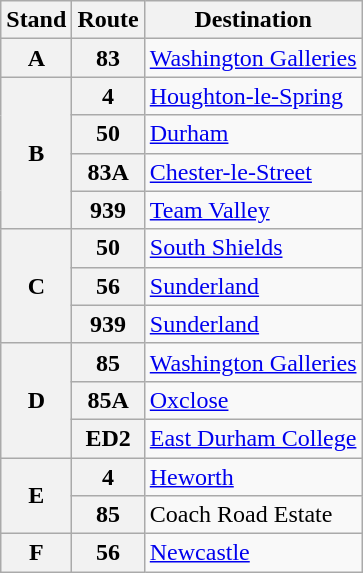<table class="wikitable sortable mw-collapsible mw-collapsed">
<tr>
<th><strong>Stand</strong></th>
<th><strong>Route</strong></th>
<th><strong>Destination</strong></th>
</tr>
<tr>
<th><strong>A</strong></th>
<th>83</th>
<td><a href='#'>Washington Galleries</a> <br></td>
</tr>
<tr>
<th rowspan="4">B</th>
<th>4</th>
<td><a href='#'>Houghton-le-Spring</a><br></td>
</tr>
<tr>
<th>50</th>
<td><a href='#'>Durham</a>  <br></td>
</tr>
<tr>
<th>83A</th>
<td><a href='#'>Chester-le-Street</a>  <br></td>
</tr>
<tr>
<th>939</th>
<td><a href='#'>Team Valley</a><br></td>
</tr>
<tr>
<th rowspan="3">C</th>
<th>50</th>
<td><a href='#'>South Shields</a> <br></td>
</tr>
<tr>
<th>56</th>
<td><a href='#'>Sunderland</a>   <br></td>
</tr>
<tr>
<th>939</th>
<td><a href='#'>Sunderland</a>   <br></td>
</tr>
<tr>
<th rowspan="3">D</th>
<th>85</th>
<td><a href='#'>Washington Galleries</a> <br></td>
</tr>
<tr>
<th>85A</th>
<td><a href='#'>Oxclose</a><br></td>
</tr>
<tr>
<th>ED2</th>
<td><a href='#'>East Durham College</a><br></td>
</tr>
<tr>
<th rowspan="2">E</th>
<th>4</th>
<td><a href='#'>Heworth</a>   <br></td>
</tr>
<tr>
<th>85</th>
<td>Coach Road Estate</td>
</tr>
<tr>
<th>F</th>
<th>56</th>
<td><a href='#'>Newcastle</a>  <br></td>
</tr>
</table>
